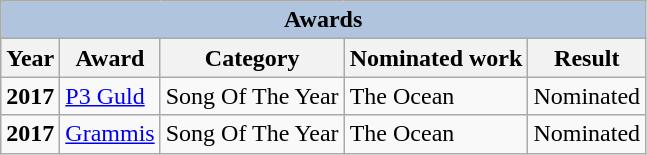<table class="wikitable">
<tr>
<th colspan="5" style="background:LightSteelBlue;">Awards</th>
</tr>
<tr>
<th>Year</th>
<th>Award</th>
<th>Category</th>
<th>Nominated work</th>
<th>Result</th>
</tr>
<tr>
<td><strong>2017</strong></td>
<td><a href='#'>P3 Guld</a></td>
<td>Song Of The Year</td>
<td>The Ocean</td>
<td>Nominated </td>
</tr>
<tr>
<td><strong>2017</strong></td>
<td><a href='#'>Grammis</a></td>
<td>Song Of The Year</td>
<td>The Ocean</td>
<td>Nominated </td>
</tr>
</table>
